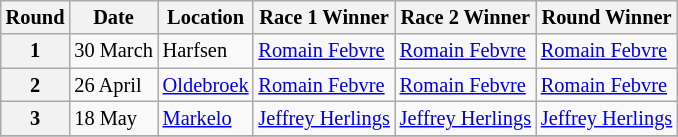<table class="wikitable" style="font-size: 85%;">
<tr>
<th>Round</th>
<th>Date</th>
<th>Location</th>
<th>Race 1 Winner</th>
<th>Race 2 Winner</th>
<th>Round Winner</th>
</tr>
<tr>
<th>1</th>
<td>30 March</td>
<td> Harfsen</td>
<td> <a href='#'>Romain Febvre</a></td>
<td> <a href='#'>Romain Febvre</a></td>
<td> <a href='#'>Romain Febvre</a></td>
</tr>
<tr>
<th>2</th>
<td>26 April</td>
<td> <a href='#'>Oldebroek</a></td>
<td> <a href='#'>Romain Febvre</a></td>
<td> <a href='#'>Romain Febvre</a></td>
<td> <a href='#'>Romain Febvre</a></td>
</tr>
<tr>
<th>3</th>
<td>18 May</td>
<td> <a href='#'>Markelo</a></td>
<td> <a href='#'>Jeffrey Herlings</a></td>
<td> <a href='#'>Jeffrey Herlings</a></td>
<td> <a href='#'>Jeffrey Herlings</a></td>
</tr>
<tr>
</tr>
</table>
